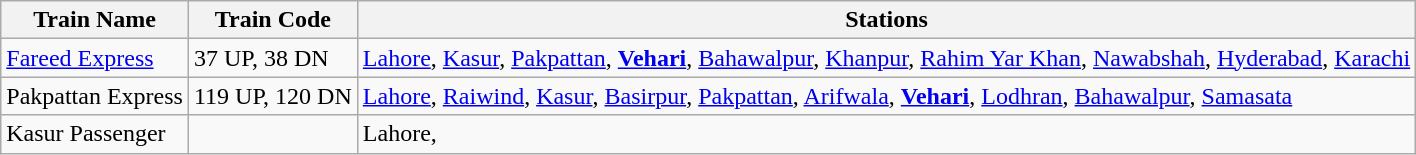<table class="wikitable" style="text-align:left">
<tr>
<th>Train Name</th>
<th>Train Code</th>
<th>Stations</th>
</tr>
<tr>
<td><a href='#'>Fareed Express</a></td>
<td>37 UP, 38 DN</td>
<td><a href='#'>Lahore</a>, <a href='#'>Kasur</a>, <a href='#'>Pakpattan</a>, <strong><a href='#'>Vehari</a></strong>, <a href='#'>Bahawalpur</a>, <a href='#'>Khanpur</a>, <a href='#'>Rahim Yar Khan</a>, <a href='#'>Nawabshah</a>, <a href='#'>Hyderabad</a>, <a href='#'>Karachi</a></td>
</tr>
<tr>
<td>Pakpattan Express</td>
<td>119 UP, 120 DN</td>
<td><a href='#'>Lahore</a>, <a href='#'>Raiwind</a>, <a href='#'>Kasur</a>, <a href='#'>Basirpur</a>, <a href='#'>Pakpattan</a>, <a href='#'>Arifwala</a>, <strong><a href='#'>Vehari</a></strong>, <a href='#'>Lodhran</a>, <a href='#'>Bahawalpur</a>, <a href='#'>Samasata</a></td>
</tr>
<tr>
<td>Kasur Passenger</td>
<td></td>
<td>Lahore,</td>
</tr>
</table>
